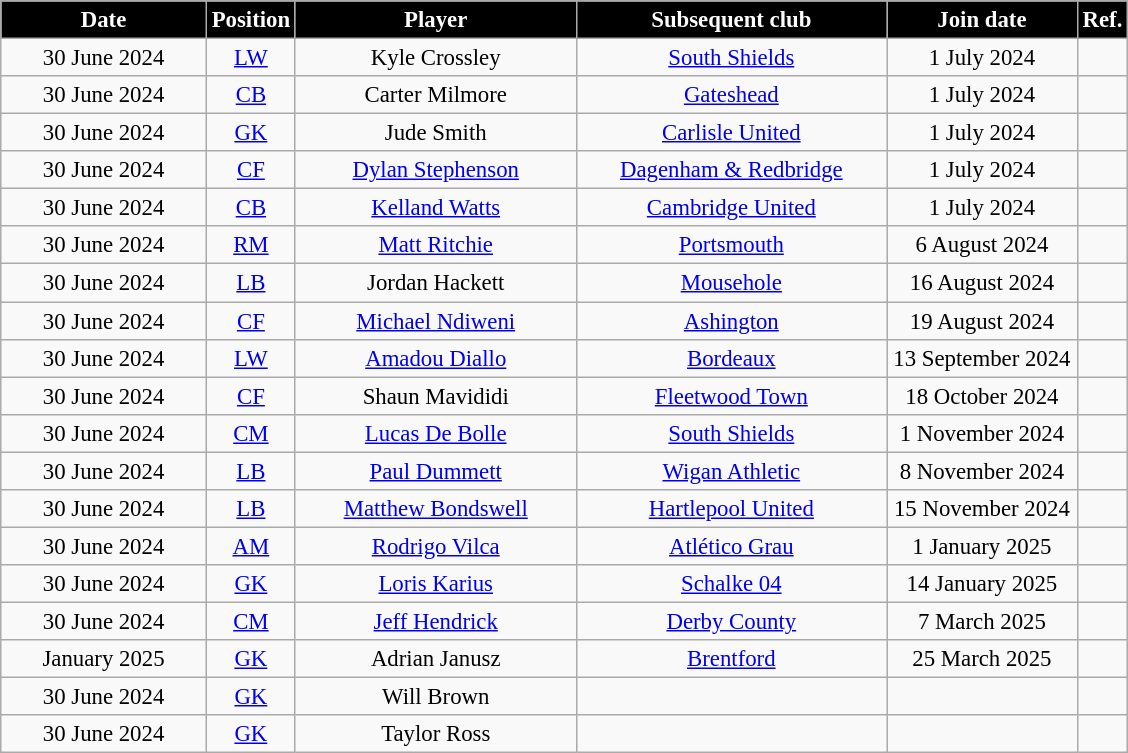<table class="wikitable" style="text-align:center;font-size:95%">
<tr>
<th style="background:black;color:#FFFFFF;width:130px">Date</th>
<th style="background:black;color:#FFFFFF;width:50px">Position</th>
<th style="background:black;color:#FFFFFF;width:180px">Player</th>
<th style="background:black;color:#FFFFFF;width:200px">Subsequent club</th>
<th style="background:black;color:#FFFFFF;width:120px">Join date</th>
<th style="background:black;color:#FFFFFF;width:25px">Ref.</th>
</tr>
<tr>
<td>30 June 2024</td>
<td><a href='#'>LW</a></td>
<td> Kyle Crossley</td>
<td> <a href='#'>South Shields</a></td>
<td>1 July 2024</td>
<td></td>
</tr>
<tr>
<td>30 June 2024</td>
<td><a href='#'>CB</a></td>
<td> Carter Milmore</td>
<td> <a href='#'>Gateshead</a></td>
<td>1 July 2024</td>
<td></td>
</tr>
<tr>
<td>30 June 2024</td>
<td><a href='#'>GK</a></td>
<td> Jude Smith</td>
<td> <a href='#'>Carlisle United</a></td>
<td>1 July 2024</td>
<td></td>
</tr>
<tr>
<td>30 June 2024</td>
<td><a href='#'>CF</a></td>
<td> <a href='#'>Dylan Stephenson</a></td>
<td> <a href='#'>Dagenham & Redbridge</a></td>
<td>1 July 2024</td>
<td></td>
</tr>
<tr>
<td>30 June 2024</td>
<td><a href='#'>CB</a></td>
<td> <a href='#'>Kelland Watts</a></td>
<td> <a href='#'>Cambridge United</a></td>
<td>1 July 2024</td>
<td></td>
</tr>
<tr>
<td>30 June 2024</td>
<td><a href='#'>RM</a></td>
<td> <a href='#'>Matt Ritchie</a></td>
<td> <a href='#'>Portsmouth</a></td>
<td>6 August 2024</td>
<td></td>
</tr>
<tr>
<td>30 June 2024</td>
<td><a href='#'>LB</a></td>
<td> Jordan Hackett</td>
<td> <a href='#'>Mousehole</a></td>
<td>16 August 2024</td>
<td></td>
</tr>
<tr>
<td>30 June 2024</td>
<td><a href='#'>CF</a></td>
<td> <a href='#'>Michael Ndiweni</a></td>
<td> <a href='#'>Ashington</a></td>
<td>19 August 2024</td>
<td></td>
</tr>
<tr>
<td>30 June 2024</td>
<td><a href='#'>LW</a></td>
<td> <a href='#'>Amadou Diallo</a></td>
<td> <a href='#'>Bordeaux</a></td>
<td>13 September 2024</td>
<td></td>
</tr>
<tr>
<td>30 June 2024</td>
<td><a href='#'>CF</a></td>
<td> Shaun Mavididi</td>
<td> <a href='#'>Fleetwood Town</a></td>
<td>18 October 2024</td>
<td></td>
</tr>
<tr>
<td>30 June 2024</td>
<td><a href='#'>CM</a></td>
<td> <a href='#'>Lucas De Bolle</a></td>
<td> <a href='#'>South Shields</a></td>
<td>1 November 2024</td>
<td></td>
</tr>
<tr>
<td>30 June 2024</td>
<td><a href='#'>LB</a></td>
<td> <a href='#'>Paul Dummett</a></td>
<td> <a href='#'>Wigan Athletic</a></td>
<td>8 November 2024</td>
<td></td>
</tr>
<tr>
<td>30 June 2024</td>
<td><a href='#'>LB</a></td>
<td> <a href='#'>Matthew Bondswell</a></td>
<td> <a href='#'>Hartlepool United</a></td>
<td>15 November 2024</td>
<td></td>
</tr>
<tr>
<td>30 June 2024</td>
<td><a href='#'>AM</a></td>
<td> <a href='#'>Rodrigo Vilca</a></td>
<td> <a href='#'>Atlético Grau</a></td>
<td>1 January 2025</td>
<td></td>
</tr>
<tr>
<td>30 June 2024</td>
<td><a href='#'>GK</a></td>
<td> <a href='#'>Loris Karius</a></td>
<td> <a href='#'>Schalke 04</a></td>
<td>14 January 2025</td>
<td></td>
</tr>
<tr>
<td>30 June 2024</td>
<td><a href='#'>CM</a></td>
<td> <a href='#'>Jeff Hendrick</a></td>
<td> <a href='#'>Derby County</a></td>
<td>7 March 2025</td>
<td></td>
</tr>
<tr>
<td>January 2025</td>
<td><a href='#'>GK</a></td>
<td> Adrian Janusz</td>
<td> <a href='#'>Brentford</a></td>
<td>25 March 2025</td>
<td></td>
</tr>
<tr>
<td>30 June 2024</td>
<td><a href='#'>GK</a></td>
<td> Will Brown</td>
<td></td>
<td></td>
<td></td>
</tr>
<tr>
<td>30 June 2024</td>
<td><a href='#'>GK</a></td>
<td> Taylor Ross</td>
<td></td>
<td></td>
<td></td>
</tr>
</table>
